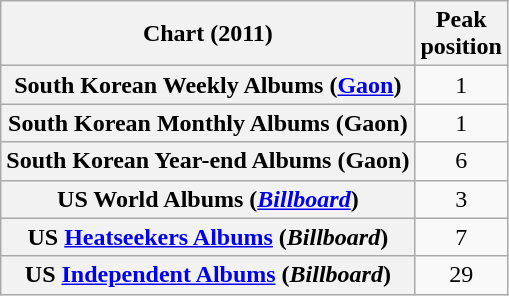<table class="wikitable sortable plainrowheaders" style="text-align:center">
<tr>
<th scope="col">Chart (2011)</th>
<th scope="col">Peak<br>position</th>
</tr>
<tr>
<th scope="row">South Korean Weekly Albums (<a href='#'>Gaon</a>)</th>
<td align="center">1</td>
</tr>
<tr>
<th scope="row">South Korean Monthly Albums (Gaon)</th>
<td align="center">1</td>
</tr>
<tr>
<th scope="row">South Korean Year-end Albums (Gaon)</th>
<td align="center">6</td>
</tr>
<tr>
<th scope="row">US World Albums (<em><a href='#'>Billboard</a></em>)</th>
<td align="center">3</td>
</tr>
<tr>
<th scope="row">US <a href='#'>Heatseekers Albums</a> (<em>Billboard</em>)</th>
<td align="center">7</td>
</tr>
<tr>
<th scope="row">US <a href='#'>Independent Albums</a> (<em>Billboard</em>)</th>
<td align="center">29</td>
</tr>
</table>
